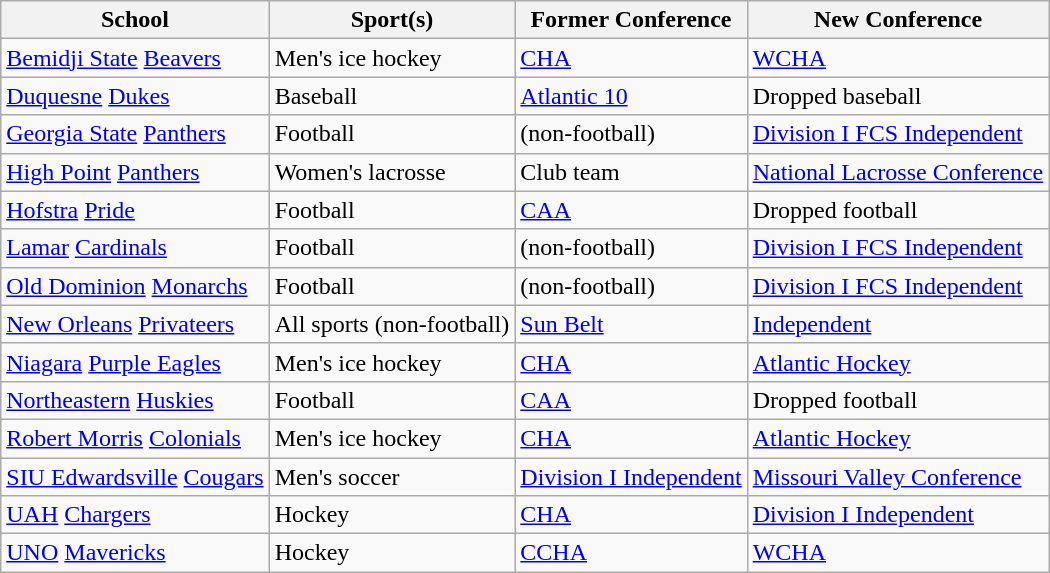<table class="wikitable sortable">
<tr>
<th>School</th>
<th>Sport(s)</th>
<th>Former Conference</th>
<th>New Conference</th>
</tr>
<tr>
<td><a href='#'>Bemidji State</a> <a href='#'>Beavers</a></td>
<td>Men's ice hockey</td>
<td><a href='#'>CHA</a></td>
<td><a href='#'>WCHA</a></td>
</tr>
<tr>
<td><a href='#'>Duquesne</a> <a href='#'>Dukes</a></td>
<td>Baseball</td>
<td><a href='#'>Atlantic 10</a></td>
<td>Dropped baseball</td>
</tr>
<tr>
<td><a href='#'>Georgia State</a> <a href='#'>Panthers</a></td>
<td>Football</td>
<td>(non-football)</td>
<td><a href='#'>Division I FCS Independent</a></td>
</tr>
<tr>
<td><a href='#'>High Point</a> <a href='#'>Panthers</a></td>
<td>Women's lacrosse</td>
<td>Club team</td>
<td><a href='#'>National Lacrosse Conference</a></td>
</tr>
<tr>
<td><a href='#'>Hofstra</a> <a href='#'>Pride</a></td>
<td>Football</td>
<td><a href='#'>CAA</a></td>
<td>Dropped football</td>
</tr>
<tr>
<td><a href='#'>Lamar</a> <a href='#'>Cardinals</a></td>
<td>Football</td>
<td>(non-football)</td>
<td><a href='#'>Division I FCS Independent</a></td>
</tr>
<tr>
<td><a href='#'>Old Dominion</a> <a href='#'>Monarchs</a></td>
<td>Football</td>
<td>(non-football)</td>
<td><a href='#'>Division I FCS Independent</a></td>
</tr>
<tr>
<td><a href='#'>New Orleans</a> <a href='#'>Privateers</a></td>
<td>All sports (non-football)</td>
<td><a href='#'>Sun Belt</a></td>
<td><a href='#'>Independent</a></td>
</tr>
<tr>
<td><a href='#'>Niagara</a> <a href='#'>Purple Eagles</a></td>
<td>Men's ice hockey</td>
<td><a href='#'>CHA</a></td>
<td><a href='#'>Atlantic Hockey</a></td>
</tr>
<tr>
<td><a href='#'>Northeastern</a> <a href='#'>Huskies</a></td>
<td>Football</td>
<td><a href='#'>CAA</a></td>
<td>Dropped football</td>
</tr>
<tr>
<td><a href='#'>Robert Morris</a> <a href='#'>Colonials</a></td>
<td>Men's ice hockey</td>
<td><a href='#'>CHA</a></td>
<td><a href='#'>Atlantic Hockey</a></td>
</tr>
<tr>
<td><a href='#'>SIU Edwardsville</a> <a href='#'>Cougars</a></td>
<td>Men's soccer</td>
<td><a href='#'>Division I Independent</a></td>
<td><a href='#'>Missouri Valley Conference</a></td>
</tr>
<tr>
<td><a href='#'>UAH</a> <a href='#'>Chargers</a></td>
<td>Hockey</td>
<td><a href='#'>CHA</a></td>
<td><a href='#'>Division I Independent</a></td>
</tr>
<tr>
<td><a href='#'>UNO</a> <a href='#'>Mavericks</a></td>
<td>Hockey</td>
<td><a href='#'>CCHA</a></td>
<td><a href='#'>WCHA</a></td>
</tr>
</table>
